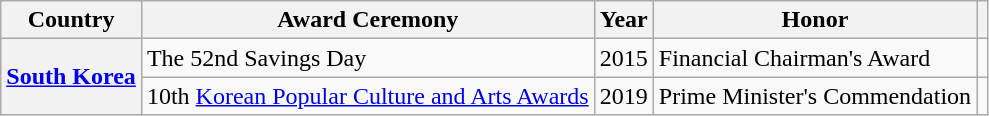<table class="wikitable plainrowheaders">
<tr>
<th scope="col">Country</th>
<th scope="col">Award Ceremony</th>
<th scope="col">Year</th>
<th scope="col">Honor</th>
<th class="unsortable" scope="col"></th>
</tr>
<tr>
<th rowspan="2" scope="row"><a href='#'>South Korea</a></th>
<td>The 52nd Savings Day</td>
<td style="text-align:center">2015</td>
<td>Financial Chairman's Award</td>
<td></td>
</tr>
<tr>
<td>10th <a href='#'>Korean Popular Culture and Arts Awards</a></td>
<td style="text-align:center">2019</td>
<td>Prime Minister's Commendation</td>
<td></td>
</tr>
</table>
